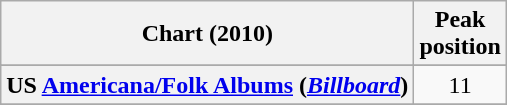<table class="wikitable sortable plainrowheaders" style="text-align:center">
<tr>
<th scope="col">Chart (2010)</th>
<th scope="col">Peak<br>position</th>
</tr>
<tr>
</tr>
<tr>
<th scope="row">US <a href='#'>Americana/Folk Albums</a> (<em><a href='#'>Billboard</a></em>)</th>
<td>11</td>
</tr>
<tr>
</tr>
</table>
